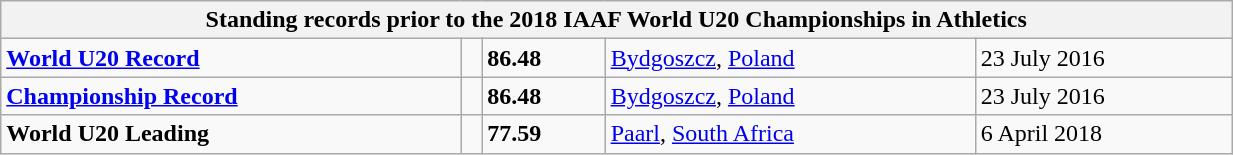<table class="wikitable" width=65%>
<tr>
<th colspan="5">Standing records prior to the 2018 IAAF World U20 Championships in Athletics</th>
</tr>
<tr>
<td><strong><a href='#'>World U20 Record</a></strong></td>
<td></td>
<td><strong>86.48</strong></td>
<td><a href='#'>Bydgoszcz</a>, <a href='#'>Poland</a></td>
<td>23 July 2016</td>
</tr>
<tr>
<td><strong><a href='#'>Championship Record</a></strong></td>
<td></td>
<td><strong>86.48</strong></td>
<td><a href='#'>Bydgoszcz</a>, <a href='#'>Poland</a></td>
<td>23 July 2016</td>
</tr>
<tr>
<td><strong>World U20 Leading</strong></td>
<td></td>
<td><strong>77.59</strong></td>
<td><a href='#'>Paarl</a>, <a href='#'>South Africa</a></td>
<td>6 April 2018</td>
</tr>
</table>
